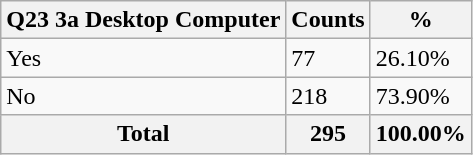<table class="wikitable sortable">
<tr>
<th>Q23 3a Desktop Computer</th>
<th>Counts</th>
<th>%</th>
</tr>
<tr>
<td>Yes</td>
<td>77</td>
<td>26.10%</td>
</tr>
<tr>
<td>No</td>
<td>218</td>
<td>73.90%</td>
</tr>
<tr>
<th>Total</th>
<th>295</th>
<th>100.00%</th>
</tr>
</table>
